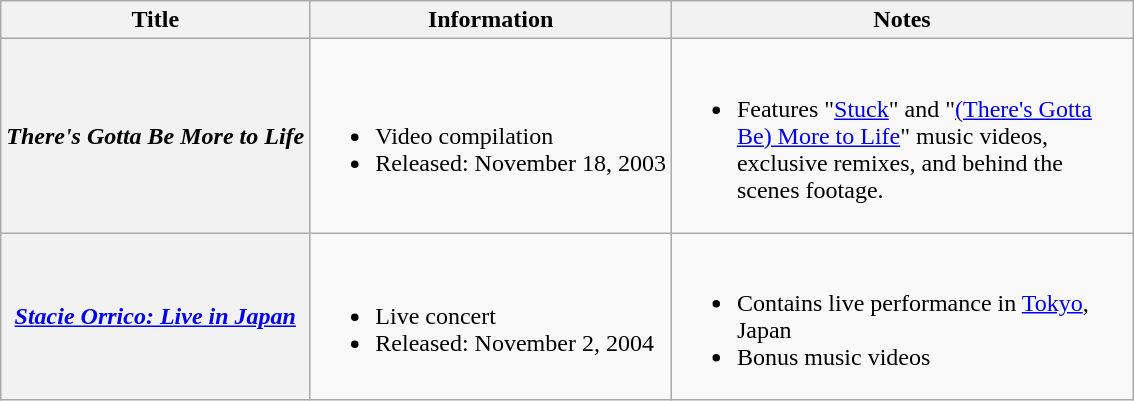<table class="wikitable plainrowheaders">
<tr>
<th>Title</th>
<th>Information</th>
<th width=300>Notes</th>
</tr>
<tr>
<th scope="row"><em>There's Gotta Be More to Life</em></th>
<td><br><ul><li>Video compilation</li><li>Released: November 18, 2003</li></ul></td>
<td><br><ul><li>Features "<a href='#'>Stuck</a>" and "<a href='#'>(There's Gotta Be) More to Life</a>" music videos, exclusive remixes, and behind the scenes footage.</li></ul></td>
</tr>
<tr>
<th scope="row"><em><a href='#'>Stacie Orrico: Live in Japan</a></em></th>
<td><br><ul><li>Live concert</li><li>Released: November 2, 2004</li></ul></td>
<td><br><ul><li>Contains live performance in <a href='#'>Tokyo</a>, Japan</li><li>Bonus music videos</li></ul></td>
</tr>
</table>
